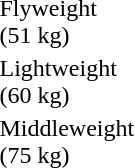<table>
<tr>
<td rowspan=2>Flyweight<br>(51 kg) </td>
<td rowspan=2></td>
<td rowspan=2></td>
<td></td>
</tr>
<tr>
<td></td>
</tr>
<tr>
<td rowspan=2>Lightweight<br>(60 kg) </td>
<td rowspan=2></td>
<td rowspan=2></td>
<td></td>
</tr>
<tr>
<td></td>
</tr>
<tr>
<td rowspan=2>Middleweight<br>(75 kg) </td>
<td rowspan=2></td>
<td rowspan=2></td>
<td></td>
</tr>
<tr>
<td></td>
</tr>
</table>
